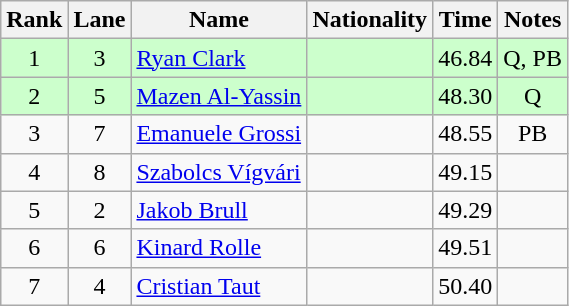<table class="wikitable sortable" style="text-align:center">
<tr>
<th>Rank</th>
<th>Lane</th>
<th>Name</th>
<th>Nationality</th>
<th>Time</th>
<th>Notes</th>
</tr>
<tr bgcolor=ccffcc>
<td>1</td>
<td>3</td>
<td align=left><a href='#'>Ryan Clark</a></td>
<td align=left></td>
<td>46.84</td>
<td>Q, PB</td>
</tr>
<tr bgcolor=ccffcc>
<td>2</td>
<td>5</td>
<td align=left><a href='#'>Mazen Al-Yassin</a></td>
<td align=left></td>
<td>48.30</td>
<td>Q</td>
</tr>
<tr>
<td>3</td>
<td>7</td>
<td align=left><a href='#'>Emanuele Grossi</a></td>
<td align=left></td>
<td>48.55</td>
<td>PB</td>
</tr>
<tr>
<td>4</td>
<td>8</td>
<td align=left><a href='#'>Szabolcs Vígvári</a></td>
<td align=left></td>
<td>49.15</td>
<td></td>
</tr>
<tr>
<td>5</td>
<td>2</td>
<td align=left><a href='#'>Jakob Brull</a></td>
<td align=left></td>
<td>49.29</td>
<td></td>
</tr>
<tr>
<td>6</td>
<td>6</td>
<td align=left><a href='#'>Kinard Rolle</a></td>
<td align=left></td>
<td>49.51</td>
<td></td>
</tr>
<tr>
<td>7</td>
<td>4</td>
<td align=left><a href='#'>Cristian Taut</a></td>
<td align=left></td>
<td>50.40</td>
<td></td>
</tr>
</table>
